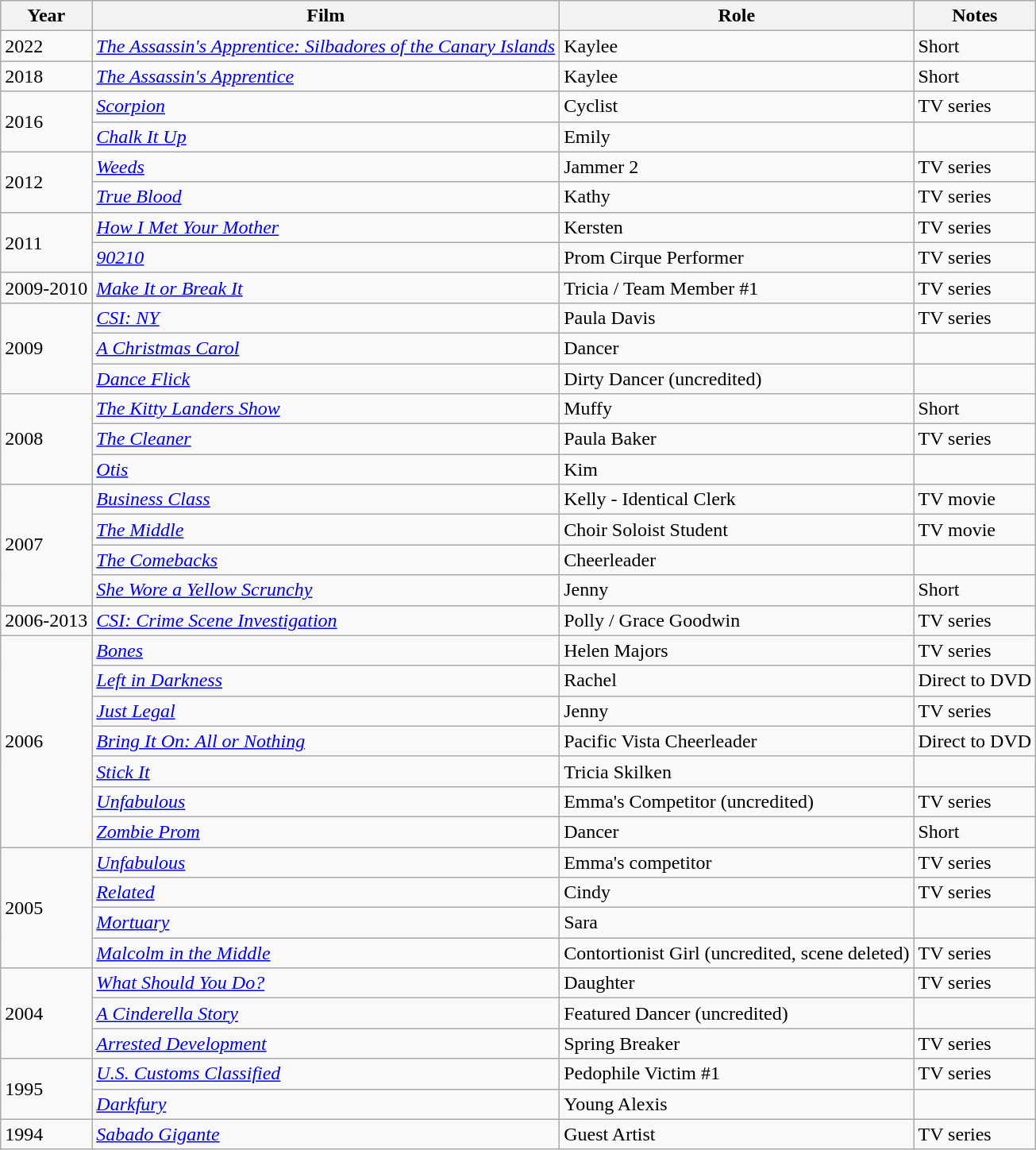<table class="wikitable">
<tr>
<th>Year</th>
<th>Film</th>
<th>Role</th>
<th>Notes</th>
</tr>
<tr>
<td rowspan="1">2022</td>
<td><em><a href='#'>The Assassin's Apprentice: Silbadores of the Canary Islands</a></em></td>
<td>Kaylee</td>
<td>Short</td>
</tr>
<tr>
<td rowspan="1">2018</td>
<td><em><a href='#'>The Assassin's Apprentice</a></em></td>
<td>Kaylee</td>
<td>Short</td>
</tr>
<tr>
<td rowspan="2">2016</td>
<td><em><a href='#'>Scorpion</a></em></td>
<td>Cyclist</td>
<td>TV series</td>
</tr>
<tr>
<td><em><a href='#'>Chalk It Up</a></em></td>
<td>Emily</td>
<td></td>
</tr>
<tr>
<td rowspan="2">2012</td>
<td><em><a href='#'>Weeds</a></em></td>
<td>Jammer 2</td>
<td>TV series</td>
</tr>
<tr>
<td><em><a href='#'>True Blood</a></em></td>
<td>Kathy</td>
<td>TV series</td>
</tr>
<tr>
<td rowspan="2">2011</td>
<td><em><a href='#'>How I Met Your Mother</a></em></td>
<td>Kersten</td>
<td>TV series</td>
</tr>
<tr>
<td><em><a href='#'>90210</a></em></td>
<td>Prom Cirque Performer</td>
<td>TV series</td>
</tr>
<tr>
<td rowspan="1">2009-2010</td>
<td><em><a href='#'>Make It or Break It</a></em></td>
<td>Tricia / Team Member #1</td>
<td>TV series</td>
</tr>
<tr>
<td rowspan="3">2009</td>
<td><em><a href='#'>CSI: NY</a></em></td>
<td>Paula Davis</td>
<td>TV series</td>
</tr>
<tr>
<td><em><a href='#'>A Christmas Carol</a></em></td>
<td>Dancer</td>
<td></td>
</tr>
<tr>
<td><em><a href='#'>Dance Flick</a></em></td>
<td>Dirty Dancer (uncredited)</td>
<td></td>
</tr>
<tr>
<td rowspan="3">2008</td>
<td><em><a href='#'>The Kitty Landers Show</a></em></td>
<td>Muffy</td>
<td>Short</td>
</tr>
<tr>
<td><em><a href='#'>The Cleaner</a></em></td>
<td>Paula Baker</td>
<td>TV series</td>
</tr>
<tr>
<td><em><a href='#'>Otis</a></em></td>
<td>Kim</td>
<td></td>
</tr>
<tr>
<td rowspan="4">2007</td>
<td><em><a href='#'>Business Class</a></em></td>
<td>Kelly - Identical Clerk</td>
<td>TV movie</td>
</tr>
<tr>
<td><em><a href='#'>The Middle</a></em></td>
<td>Choir Soloist Student</td>
<td>TV movie</td>
</tr>
<tr>
<td><em><a href='#'>The Comebacks</a></em></td>
<td>Cheerleader</td>
<td></td>
</tr>
<tr>
<td><em><a href='#'>She Wore a Yellow Scrunchy</a></em></td>
<td>Jenny</td>
<td>Short</td>
</tr>
<tr>
<td rowspan="1">2006-2013</td>
<td><em><a href='#'>CSI: Crime Scene Investigation</a></em></td>
<td>Polly / Grace Goodwin</td>
<td>TV series</td>
</tr>
<tr>
<td rowspan="7">2006</td>
<td><em><a href='#'>Bones</a></em></td>
<td>Helen Majors</td>
<td>TV series</td>
</tr>
<tr>
<td><em><a href='#'>Left in Darkness</a></em></td>
<td>Rachel</td>
<td>Direct to DVD</td>
</tr>
<tr>
<td><em><a href='#'>Just Legal</a></em></td>
<td>Jenny</td>
<td>TV series</td>
</tr>
<tr>
<td><em><a href='#'>Bring It On: All or Nothing</a></em></td>
<td>Pacific Vista Cheerleader</td>
<td>Direct to DVD</td>
</tr>
<tr>
<td><em><a href='#'>Stick It</a></em></td>
<td>Tricia Skilken</td>
<td></td>
</tr>
<tr>
<td><em><a href='#'>Unfabulous</a></em></td>
<td>Emma's Competitor (uncredited)</td>
<td>TV series</td>
</tr>
<tr>
<td><em><a href='#'>Zombie Prom</a></em></td>
<td>Dancer</td>
<td>Short</td>
</tr>
<tr>
<td rowspan="4">2005</td>
<td><em><a href='#'>Unfabulous</a></em></td>
<td>Emma's competitor</td>
<td>TV series</td>
</tr>
<tr>
<td><em><a href='#'>Related</a></em></td>
<td>Cindy</td>
<td>TV series</td>
</tr>
<tr>
<td><em><a href='#'>Mortuary</a></em></td>
<td>Sara</td>
<td></td>
</tr>
<tr>
<td><em><a href='#'>Malcolm in the Middle</a></em></td>
<td>Contortionist Girl (uncredited, scene deleted)</td>
<td>TV series</td>
</tr>
<tr>
<td rowspan="3">2004</td>
<td><em><a href='#'>What Should You Do?</a></em></td>
<td>Daughter</td>
<td>TV series</td>
</tr>
<tr>
<td><em><a href='#'>A Cinderella Story</a></em></td>
<td>Featured Dancer (uncredited)</td>
<td></td>
</tr>
<tr>
<td><em><a href='#'>Arrested Development</a></em></td>
<td>Spring Breaker</td>
<td>TV series</td>
</tr>
<tr>
<td rowspan="2">1995</td>
<td><em><a href='#'>U.S. Customs Classified</a></em></td>
<td>Pedophile Victim #1</td>
<td>TV series</td>
</tr>
<tr>
<td><em><a href='#'>Darkfury</a></em></td>
<td>Young Alexis</td>
<td></td>
</tr>
<tr>
<td rowspan="1">1994</td>
<td><em><a href='#'>Sabado Gigante</a></em></td>
<td>Guest Artist</td>
<td>TV series</td>
</tr>
</table>
